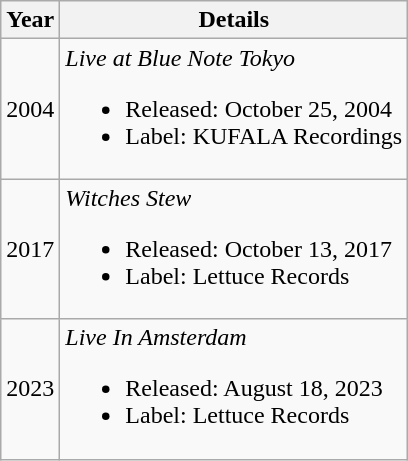<table class ="wikitable">
<tr>
<th rowspan="1">Year</th>
<th rowspan="1">Details</th>
</tr>
<tr>
<td>2004</td>
<td><em>Live at Blue Note Tokyo</em><br><ul><li>Released: October 25, 2004</li><li>Label: KUFALA Recordings</li></ul></td>
</tr>
<tr>
<td>2017</td>
<td><em>Witches Stew</em><br><ul><li>Released: October 13, 2017</li><li>Label: Lettuce Records</li></ul></td>
</tr>
<tr>
<td>2023</td>
<td><em>Live In Amsterdam</em><br><ul><li>Released: August 18, 2023</li><li>Label: Lettuce Records</li></ul></td>
</tr>
</table>
